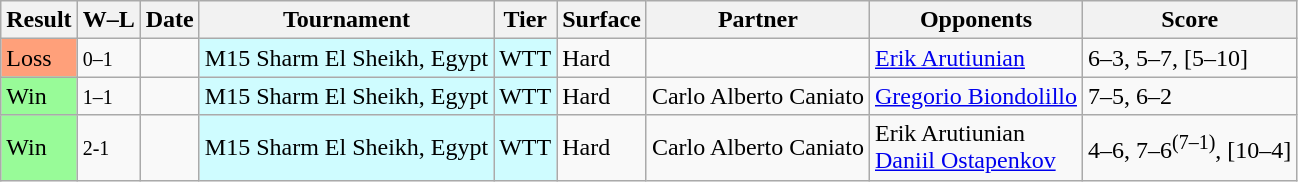<table class="sortable wikitable">
<tr>
<th>Result</th>
<th class="unsortable">W–L</th>
<th>Date</th>
<th>Tournament</th>
<th>Tier</th>
<th>Surface</th>
<th>Partner</th>
<th>Opponents</th>
<th class="unsortable">Score</th>
</tr>
<tr>
<td bgcolor=ffa07a>Loss</td>
<td><small>0–1</small></td>
<td></td>
<td style="background:#cffcff;">M15 Sharm El Sheikh, Egypt</td>
<td style="background:#cffcff;">WTT</td>
<td>Hard</td>
<td> </td>
<td> <a href='#'>Erik Arutiunian</a> <br>  </td>
<td>6–3, 5–7, [5–10]</td>
</tr>
<tr>
<td bgcolor=98FB98>Win</td>
<td><small>1–1</small></td>
<td></td>
<td style="background:#cffcff;">M15 Sharm El Sheikh, Egypt</td>
<td style="background:#cffcff;">WTT</td>
<td>Hard</td>
<td> Carlo Alberto Caniato</td>
<td> <a href='#'>Gregorio Biondolillo</a> <br>  </td>
<td>7–5, 6–2</td>
</tr>
<tr>
<td bgcolor=98FB98>Win</td>
<td><small>2-1</small></td>
<td></td>
<td style="background:#cffcff;">M15 Sharm El Sheikh, Egypt</td>
<td style="background:#cffcff;">WTT</td>
<td>Hard</td>
<td> Carlo Alberto Caniato</td>
<td> Erik Arutiunian <br>  <a href='#'>Daniil Ostapenkov</a></td>
<td>4–6, 7–6<sup>(7–1)</sup>, [10–4]</td>
</tr>
</table>
